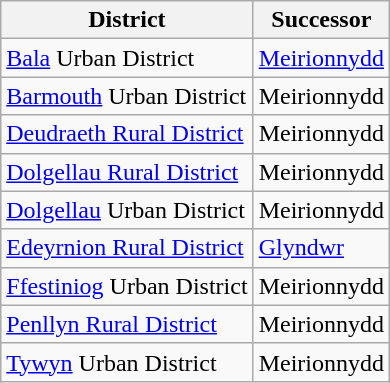<table class="wikitable">
<tr>
<th>District</th>
<th>Successor</th>
</tr>
<tr>
<td><a href='#'>Bala</a> Urban District</td>
<td><a href='#'>Meirionnydd</a></td>
</tr>
<tr>
<td><a href='#'>Barmouth</a> Urban District</td>
<td>Meirionnydd</td>
</tr>
<tr>
<td><a href='#'>Deudraeth Rural District</a></td>
<td>Meirionnydd</td>
</tr>
<tr>
<td><a href='#'>Dolgellau Rural District</a></td>
<td>Meirionnydd</td>
</tr>
<tr>
<td><a href='#'>Dolgellau</a> Urban District</td>
<td>Meirionnydd</td>
</tr>
<tr>
<td><a href='#'>Edeyrnion Rural District</a></td>
<td><a href='#'>Glyndwr</a></td>
</tr>
<tr>
<td><a href='#'>Ffestiniog</a> Urban District</td>
<td>Meirionnydd</td>
</tr>
<tr>
<td><a href='#'>Penllyn Rural District</a></td>
<td>Meirionnydd</td>
</tr>
<tr>
<td><a href='#'>Tywyn</a> Urban District</td>
<td>Meirionnydd</td>
</tr>
</table>
